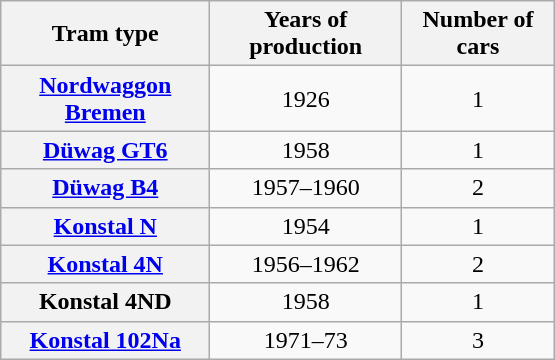<table class="wikitable sortable" style="text-align:center" cellspacing="3" cellpadding="5" width=370>
<tr>
<th>Tram type</th>
<th>Years of production</th>
<th>Number of cars</th>
</tr>
<tr>
<th><a href='#'>Nordwaggon Bremen</a></th>
<td>1926</td>
<td>1</td>
</tr>
<tr>
<th><a href='#'>Düwag GT6</a></th>
<td>1958</td>
<td>1</td>
</tr>
<tr>
<th><a href='#'>Düwag B4</a></th>
<td>1957–1960</td>
<td>2</td>
</tr>
<tr>
<th><a href='#'>Konstal N</a></th>
<td>1954</td>
<td>1</td>
</tr>
<tr>
<th><a href='#'>Konstal 4N</a></th>
<td>1956–1962</td>
<td>2</td>
</tr>
<tr>
<th>Konstal 4ND</th>
<td>1958</td>
<td>1</td>
</tr>
<tr>
<th><a href='#'>Konstal 102Na</a></th>
<td>1971–73</td>
<td>3</td>
</tr>
</table>
